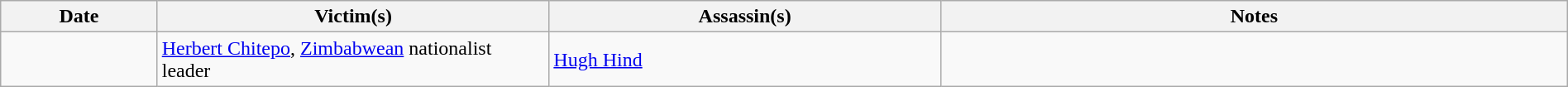<table class="wikitable sortable" style="width:100%">
<tr>
<th style="width:10%">Date</th>
<th style="width:25%">Victim(s)</th>
<th style="width:25%">Assassin(s)</th>
<th style="width:40%">Notes</th>
</tr>
<tr>
<td></td>
<td><a href='#'>Herbert Chitepo</a>, <a href='#'>Zimbabwean</a> nationalist leader</td>
<td><a href='#'>Hugh Hind</a></td>
<td></td>
</tr>
</table>
